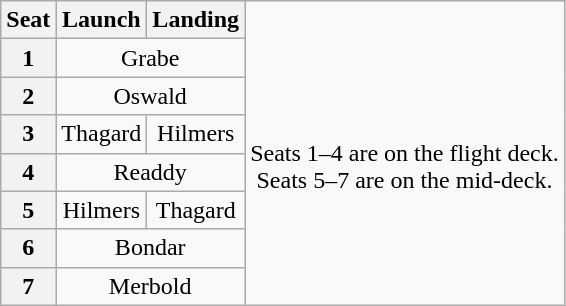<table class="wikitable" style="text-align:center">
<tr>
<th>Seat</th>
<th>Launch</th>
<th>Landing</th>
<td rowspan=8><br>Seats 1–4 are on the flight deck.<br>Seats 5–7 are on the mid-deck.</td>
</tr>
<tr>
<th>1</th>
<td colspan=2>Grabe</td>
</tr>
<tr>
<th>2</th>
<td colspan=2>Oswald</td>
</tr>
<tr>
<th>3</th>
<td>Thagard</td>
<td>Hilmers</td>
</tr>
<tr>
<th>4</th>
<td colspan=2>Readdy</td>
</tr>
<tr>
<th>5</th>
<td>Hilmers</td>
<td>Thagard</td>
</tr>
<tr>
<th>6</th>
<td colspan=2>Bondar</td>
</tr>
<tr>
<th>7</th>
<td colspan=2>Merbold</td>
</tr>
</table>
